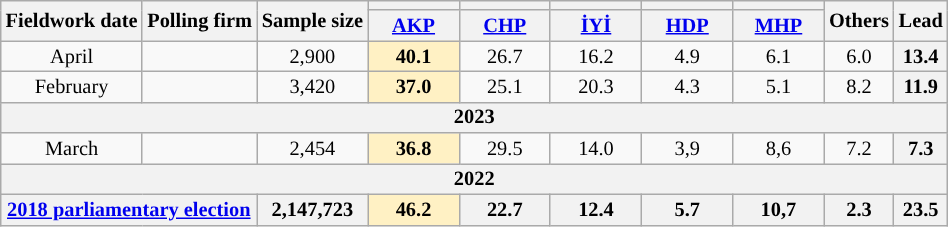<table class="wikitable mw-datatable mw-collapsible" style="text-align:center; font-size:85%; line-height:14px;">
<tr>
<th rowspan="2">Fieldwork date</th>
<th rowspan="2">Polling firm</th>
<th rowspan="2">Sample size</th>
<th style="background:"></th>
<th style="background:"></th>
<th style="background:"></th>
<th style="background:"></th>
<th style="background:"></th>
<th rowspan="2">Others</th>
<th rowspan="2">Lead</th>
</tr>
<tr>
<th style="width:4em;"><a href='#'>AKP</a></th>
<th style="width:4em;"><a href='#'>CHP</a></th>
<th style="width:4em;"><a href='#'>İYİ</a></th>
<th style="width:4em;"><a href='#'>HDP</a></th>
<th style="width:4em;"><a href='#'>MHP</a></th>
</tr>
<tr>
<td>April</td>
<td></td>
<td>2,900</td>
<td style="background:#FFF1C4"><strong>40.1</strong></td>
<td>26.7</td>
<td>16.2</td>
<td>4.9</td>
<td>6.1</td>
<td>6.0</td>
<th style="background:">13.4</th>
</tr>
<tr>
<td>February</td>
<td></td>
<td>3,420</td>
<td style="background:#FFF1C4"><strong>37.0</strong></td>
<td>25.1</td>
<td>20.3</td>
<td>4.3</td>
<td>5.1</td>
<td>8.2</td>
<th style="background:">11.9</th>
</tr>
<tr>
<th colspan="10">2023</th>
</tr>
<tr>
<td>March</td>
<td></td>
<td>2,454</td>
<td style="background:#FFF1C4"><strong>36.8</strong></td>
<td>29.5</td>
<td>14.0</td>
<td>3,9</td>
<td>8,6</td>
<td>7.2</td>
<th style="background:">7.3</th>
</tr>
<tr>
<th colspan="10">2022</th>
</tr>
<tr>
<th colspan=2 data-sort-value="2018-06-24"><a href='#'>2018 parliamentary election</a></th>
<th>2,147,723</th>
<th style="background:#FFF1C4">46.2</th>
<th>22.7</th>
<th>12.4</th>
<th>5.7</th>
<th>10,7</th>
<th>2.3</th>
<th style="background:">23.5</th>
</tr>
</table>
